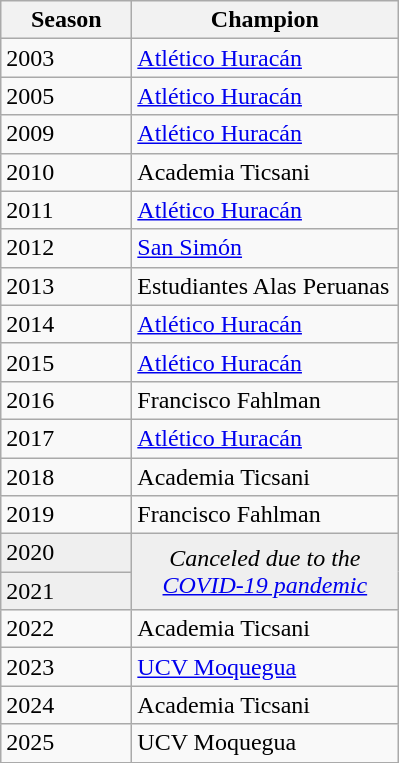<table class="wikitable sortable">
<tr>
<th width=80px>Season</th>
<th width=170px>Champion</th>
</tr>
<tr>
<td>2003</td>
<td><a href='#'>Atlético Huracán</a></td>
</tr>
<tr>
<td>2005</td>
<td><a href='#'>Atlético Huracán</a></td>
</tr>
<tr>
<td>2009</td>
<td><a href='#'>Atlético Huracán</a></td>
</tr>
<tr>
<td>2010</td>
<td>Academia Ticsani</td>
</tr>
<tr>
<td>2011</td>
<td><a href='#'>Atlético Huracán</a></td>
</tr>
<tr>
<td>2012</td>
<td><a href='#'>San Simón</a></td>
</tr>
<tr>
<td>2013</td>
<td>Estudiantes Alas Peruanas</td>
</tr>
<tr>
<td>2014</td>
<td><a href='#'>Atlético Huracán</a></td>
</tr>
<tr>
<td>2015</td>
<td><a href='#'>Atlético Huracán</a></td>
</tr>
<tr>
<td>2016</td>
<td>Francisco Fahlman</td>
</tr>
<tr>
<td>2017</td>
<td><a href='#'>Atlético Huracán</a></td>
</tr>
<tr>
<td>2018</td>
<td>Academia Ticsani</td>
</tr>
<tr>
<td>2019</td>
<td>Francisco Fahlman</td>
</tr>
<tr bgcolor=#efefef>
<td>2020</td>
<td rowspan=2 colspan="1" align=center><em>Canceled due to the <a href='#'>COVID-19 pandemic</a></em></td>
</tr>
<tr bgcolor=#efefef>
<td>2021</td>
</tr>
<tr>
<td>2022</td>
<td>Academia Ticsani</td>
</tr>
<tr>
<td>2023</td>
<td><a href='#'>UCV Moquegua</a></td>
</tr>
<tr>
<td>2024</td>
<td>Academia Ticsani</td>
</tr>
<tr>
<td>2025</td>
<td>UCV Moquegua</td>
</tr>
<tr>
</tr>
</table>
